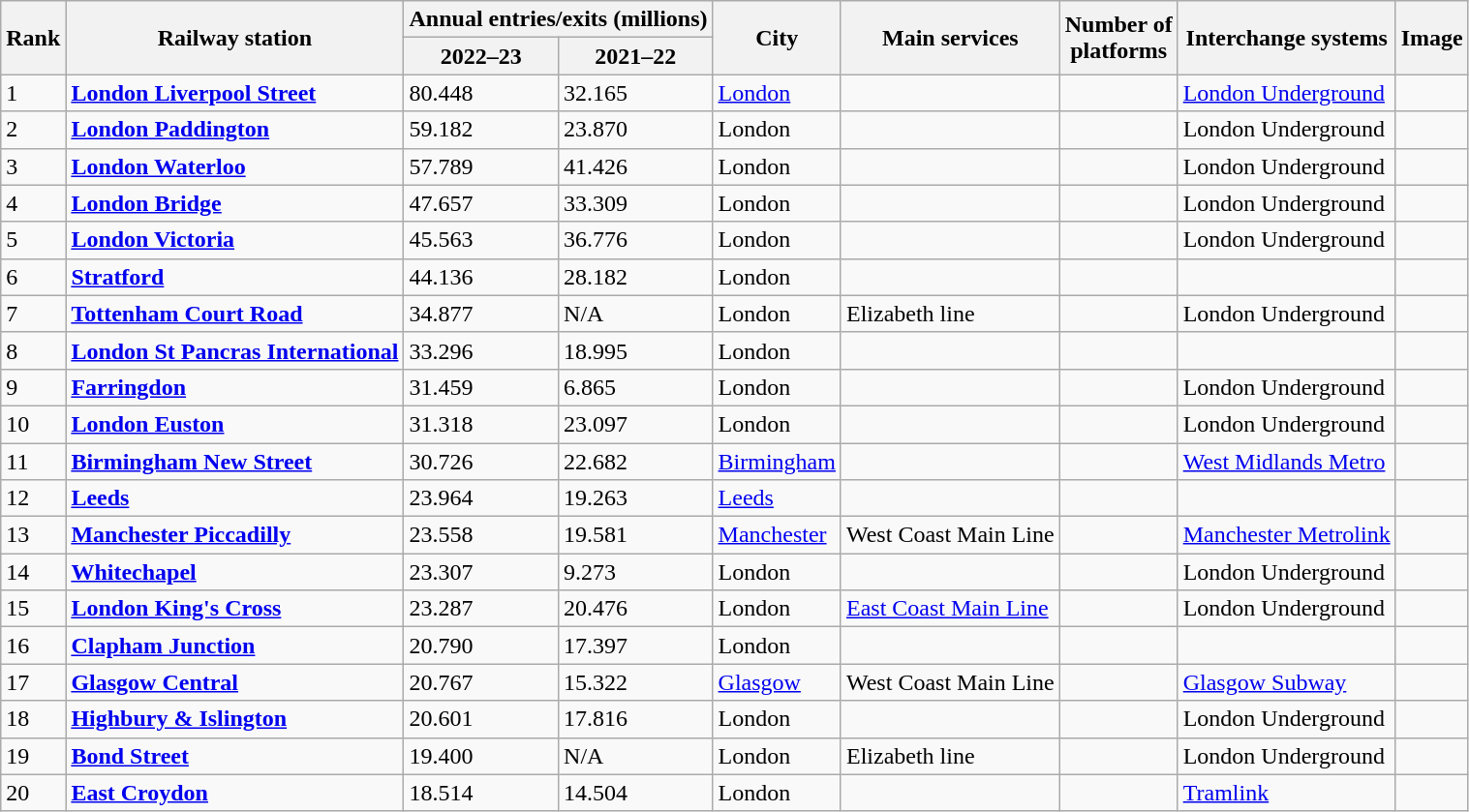<table class="wikitable sortable">
<tr>
<th rowspan=2>Rank</th>
<th rowspan=2>Railway station</th>
<th colspan=2>Annual entries/exits (millions)</th>
<th rowspan=2>City</th>
<th rowspan=2>Main services</th>
<th rowspan=2>Number of<br>platforms</th>
<th rowspan=2>Interchange systems</th>
<th rowspan=2 class=unsortable>Image</th>
</tr>
<tr>
<th>2022–23</th>
<th>2021–22</th>
</tr>
<tr>
<td>1</td>
<td><strong><a href='#'>London Liverpool Street</a></strong></td>
<td>80.448</td>
<td>32.165</td>
<td><a href='#'>London</a></td>
<td></td>
<td></td>
<td><a href='#'>London Underground</a></td>
<td></td>
</tr>
<tr>
<td>2</td>
<td><strong><a href='#'>London Paddington</a></strong></td>
<td>59.182</td>
<td>23.870</td>
<td>London</td>
<td></td>
<td></td>
<td>London Underground</td>
<td></td>
</tr>
<tr>
<td>3</td>
<td><strong><a href='#'>London Waterloo</a></strong></td>
<td>57.789</td>
<td>41.426</td>
<td>London</td>
<td></td>
<td></td>
<td>London Underground</td>
<td></td>
</tr>
<tr>
<td>4</td>
<td><strong><a href='#'>London Bridge</a></strong></td>
<td>47.657</td>
<td>33.309</td>
<td>London</td>
<td></td>
<td></td>
<td>London Underground</td>
<td></td>
</tr>
<tr>
<td>5</td>
<td><strong><a href='#'>London Victoria</a></strong></td>
<td>45.563</td>
<td>36.776</td>
<td>London</td>
<td></td>
<td></td>
<td>London Underground</td>
<td></td>
</tr>
<tr>
<td>6</td>
<td><strong><a href='#'>Stratford</a></strong></td>
<td>44.136</td>
<td>28.182</td>
<td>London</td>
<td></td>
<td></td>
<td></td>
<td></td>
</tr>
<tr>
<td>7</td>
<td><strong><a href='#'>Tottenham Court Road</a></strong></td>
<td>34.877</td>
<td>N/A</td>
<td>London</td>
<td {{ubl>Elizabeth line</td>
<td></td>
<td>London Underground</td>
<td></td>
</tr>
<tr>
<td>8</td>
<td><strong><a href='#'>London St Pancras International</a></strong></td>
<td>33.296</td>
<td>18.995</td>
<td>London</td>
<td></td>
<td></td>
<td></td>
<td></td>
</tr>
<tr>
<td>9</td>
<td><strong><a href='#'>Farringdon</a></strong></td>
<td>31.459</td>
<td>6.865</td>
<td>London</td>
<td></td>
<td></td>
<td>London Underground</td>
<td></td>
</tr>
<tr>
<td>10</td>
<td><strong><a href='#'>London Euston</a></strong></td>
<td>31.318</td>
<td>23.097</td>
<td>London</td>
<td></td>
<td></td>
<td>London Underground</td>
<td></td>
</tr>
<tr>
<td>11</td>
<td><strong><a href='#'>Birmingham New Street</a></strong></td>
<td>30.726</td>
<td>22.682</td>
<td><a href='#'>Birmingham</a></td>
<td></td>
<td></td>
<td><a href='#'>West Midlands Metro</a></td>
<td></td>
</tr>
<tr>
<td>12</td>
<td><strong><a href='#'>Leeds</a></strong></td>
<td>23.964</td>
<td>19.263</td>
<td><a href='#'>Leeds</a></td>
<td></td>
<td></td>
<td></td>
<td></td>
</tr>
<tr>
<td>13</td>
<td><strong><a href='#'>Manchester Piccadilly</a></strong></td>
<td>23.558</td>
<td>19.581</td>
<td><a href='#'>Manchester</a></td>
<td>West Coast Main Line</td>
<td></td>
<td><a href='#'>Manchester Metrolink</a></td>
<td></td>
</tr>
<tr>
<td>14</td>
<td><strong><a href='#'>Whitechapel</a></strong></td>
<td>23.307</td>
<td>9.273</td>
<td>London</td>
<td></td>
<td></td>
<td>London Underground</td>
<td></td>
</tr>
<tr>
<td>15</td>
<td><strong><a href='#'>London King's Cross</a></strong></td>
<td>23.287</td>
<td>20.476</td>
<td>London</td>
<td><a href='#'>East Coast Main Line</a></td>
<td></td>
<td>London Underground</td>
<td></td>
</tr>
<tr>
<td>16</td>
<td><strong><a href='#'>Clapham Junction</a></strong></td>
<td>20.790</td>
<td>17.397</td>
<td>London</td>
<td></td>
<td></td>
<td></td>
<td></td>
</tr>
<tr>
<td>17</td>
<td><strong><a href='#'>Glasgow Central</a></strong></td>
<td>20.767</td>
<td>15.322</td>
<td><a href='#'>Glasgow</a></td>
<td>West Coast Main Line</td>
<td></td>
<td><a href='#'>Glasgow Subway</a></td>
<td></td>
</tr>
<tr>
<td>18</td>
<td><strong><a href='#'>Highbury & Islington</a></strong></td>
<td>20.601</td>
<td>17.816</td>
<td>London</td>
<td></td>
<td></td>
<td>London Underground</td>
<td></td>
</tr>
<tr>
<td>19</td>
<td><strong><a href='#'>Bond Street</a></strong></td>
<td>19.400</td>
<td>N/A</td>
<td>London</td>
<td {{ubl>Elizabeth line</td>
<td></td>
<td>London Underground</td>
<td></td>
</tr>
<tr>
<td>20</td>
<td><strong><a href='#'>East Croydon</a></strong></td>
<td>18.514</td>
<td>14.504</td>
<td>London</td>
<td></td>
<td></td>
<td><a href='#'>Tramlink</a></td>
<td></td>
</tr>
</table>
